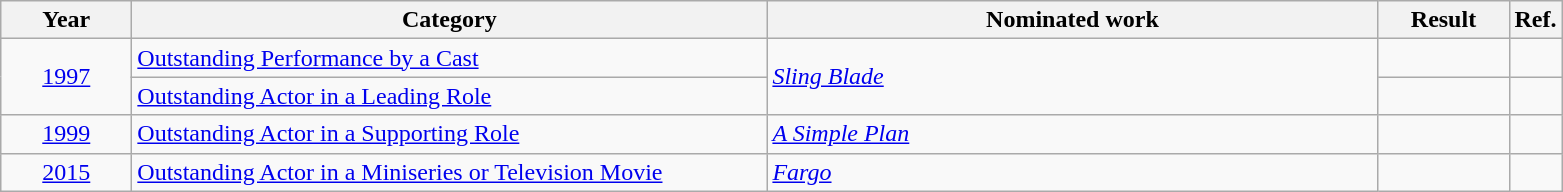<table class=wikitable>
<tr>
<th scope="col" style="width:5em;">Year</th>
<th scope="col" style="width:26em;">Category</th>
<th scope="col" style="width:25em;">Nominated work</th>
<th scope="col" style="width:5em;">Result</th>
<th>Ref.</th>
</tr>
<tr>
<td style="text-align:center;", rowspan=2><a href='#'>1997</a></td>
<td><a href='#'>Outstanding Performance by a Cast</a></td>
<td rowspan=2><em><a href='#'>Sling Blade</a></em></td>
<td></td>
<td></td>
</tr>
<tr>
<td><a href='#'>Outstanding Actor in a Leading Role</a></td>
<td></td>
<td></td>
</tr>
<tr>
<td style="text-align:center;"><a href='#'>1999</a></td>
<td><a href='#'>Outstanding Actor in a Supporting Role</a></td>
<td><em><a href='#'>A Simple Plan</a></em></td>
<td></td>
<td></td>
</tr>
<tr>
<td style="text-align:center;"><a href='#'>2015</a></td>
<td><a href='#'>Outstanding Actor in a Miniseries or Television Movie</a></td>
<td><em><a href='#'>Fargo</a></em></td>
<td></td>
<td></td>
</tr>
</table>
